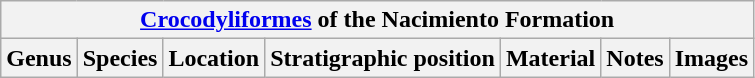<table class="wikitable" align="center">
<tr>
<th colspan="7" align="center"><a href='#'>Crocodyliformes</a> of the Nacimiento Formation</th>
</tr>
<tr>
<th>Genus</th>
<th>Species</th>
<th>Location</th>
<th>Stratigraphic position</th>
<th>Material</th>
<th>Notes</th>
<th>Images</th>
</tr>
</table>
